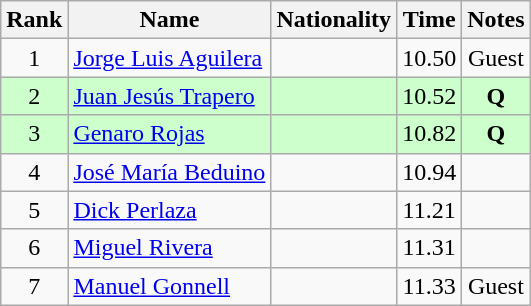<table class="wikitable sortable" style="text-align:center">
<tr>
<th>Rank</th>
<th>Name</th>
<th>Nationality</th>
<th>Time</th>
<th>Notes</th>
</tr>
<tr>
<td align=center>1</td>
<td align=left><a href='#'>Jorge Luis Aguilera</a></td>
<td align=left></td>
<td>10.50</td>
<td>Guest</td>
</tr>
<tr bgcolor=ccffcc>
<td align=center>2</td>
<td align=left><a href='#'>Juan Jesús Trapero</a></td>
<td align=left></td>
<td>10.52</td>
<td><strong>Q</strong></td>
</tr>
<tr bgcolor=ccffcc>
<td align=center>3</td>
<td align=left><a href='#'>Genaro Rojas</a></td>
<td align=left></td>
<td>10.82</td>
<td><strong>Q</strong></td>
</tr>
<tr>
<td align=center>4</td>
<td align=left><a href='#'>José María Beduino</a></td>
<td align=left></td>
<td>10.94</td>
<td></td>
</tr>
<tr>
<td align=center>5</td>
<td align=left><a href='#'>Dick Perlaza</a></td>
<td align=left></td>
<td>11.21</td>
<td></td>
</tr>
<tr>
<td align=center>6</td>
<td align=left><a href='#'>Miguel Rivera</a></td>
<td align=left></td>
<td>11.31</td>
<td></td>
</tr>
<tr>
<td align=center>7</td>
<td align=left><a href='#'>Manuel Gonnell</a></td>
<td align=left></td>
<td>11.33</td>
<td>Guest</td>
</tr>
</table>
